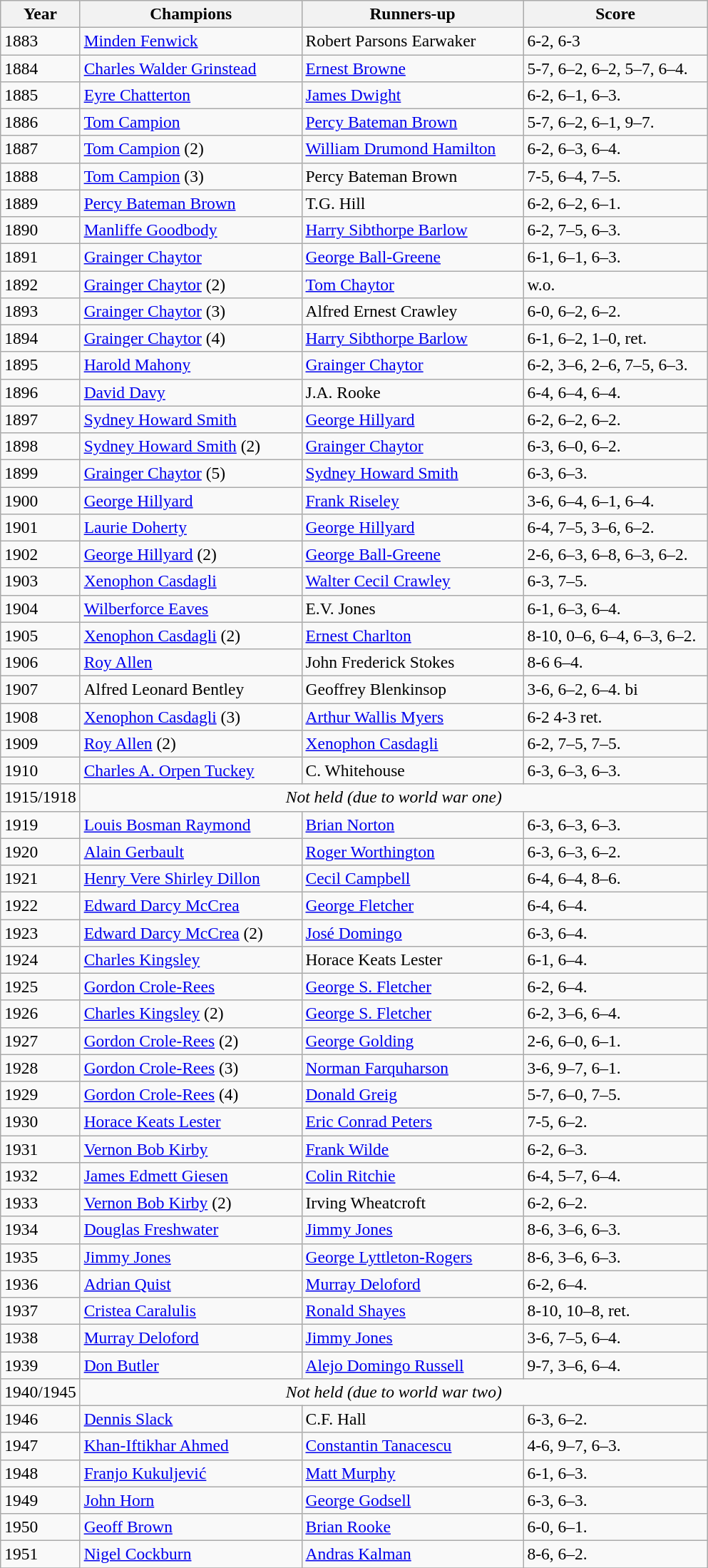<table class="wikitable" style="font-size:98%;">
<tr>
<th style="width:60px;">Year</th>
<th style="width:200px;">Champions</th>
<th style="width:200px;">Runners-up</th>
<th style="width:165px;">Score</th>
</tr>
<tr>
<td>1883</td>
<td> <a href='#'>Minden Fenwick</a></td>
<td> Robert Parsons Earwaker</td>
<td>6-2, 6-3</td>
</tr>
<tr>
<td>1884</td>
<td> <a href='#'>Charles Walder Grinstead</a></td>
<td> <a href='#'>Ernest Browne</a></td>
<td>5-7, 6–2, 6–2, 5–7, 6–4.</td>
</tr>
<tr>
<td>1885</td>
<td> <a href='#'>Eyre Chatterton</a></td>
<td> <a href='#'>James Dwight</a></td>
<td>6-2, 6–1, 6–3.</td>
</tr>
<tr>
<td>1886</td>
<td> <a href='#'>Tom Campion</a></td>
<td> <a href='#'>Percy Bateman Brown</a></td>
<td>5-7, 6–2, 6–1, 9–7.</td>
</tr>
<tr>
<td>1887</td>
<td> <a href='#'>Tom Campion</a> (2)</td>
<td> <a href='#'>William Drumond Hamilton</a></td>
<td>6-2, 6–3, 6–4.</td>
</tr>
<tr>
<td>1888</td>
<td> <a href='#'>Tom Campion</a> (3)</td>
<td> Percy Bateman Brown</td>
<td>7-5, 6–4, 7–5.</td>
</tr>
<tr>
<td>1889</td>
<td> <a href='#'>Percy Bateman Brown</a></td>
<td> T.G. Hill</td>
<td>6-2, 6–2, 6–1.</td>
</tr>
<tr>
<td>1890</td>
<td> <a href='#'>Manliffe Goodbody</a></td>
<td> <a href='#'>Harry Sibthorpe Barlow</a></td>
<td>6-2, 7–5, 6–3.</td>
</tr>
<tr>
<td>1891</td>
<td> <a href='#'>Grainger Chaytor</a></td>
<td> <a href='#'>George Ball-Greene</a></td>
<td>6-1, 6–1, 6–3.</td>
</tr>
<tr>
<td>1892</td>
<td> <a href='#'>Grainger Chaytor</a> (2)</td>
<td> <a href='#'>Tom Chaytor</a></td>
<td>w.o.</td>
</tr>
<tr>
<td>1893</td>
<td> <a href='#'>Grainger Chaytor</a> (3)</td>
<td> Alfred Ernest Crawley</td>
<td>6-0, 6–2, 6–2.</td>
</tr>
<tr>
<td>1894</td>
<td> <a href='#'>Grainger Chaytor</a> (4)</td>
<td> <a href='#'>Harry Sibthorpe Barlow</a></td>
<td>6-1, 6–2, 1–0, ret.</td>
</tr>
<tr>
<td>1895</td>
<td> <a href='#'>Harold Mahony</a></td>
<td> <a href='#'>Grainger Chaytor</a></td>
<td>6-2, 3–6, 2–6, 7–5, 6–3.</td>
</tr>
<tr>
<td>1896</td>
<td> <a href='#'>David Davy</a></td>
<td> J.A. Rooke</td>
<td>6-4, 6–4, 6–4.</td>
</tr>
<tr>
<td>1897</td>
<td> <a href='#'>Sydney Howard Smith</a></td>
<td> <a href='#'>George Hillyard</a></td>
<td>6-2, 6–2, 6–2.</td>
</tr>
<tr>
<td>1898</td>
<td> <a href='#'>Sydney Howard Smith</a> (2)</td>
<td> <a href='#'>Grainger Chaytor</a></td>
<td>6-3, 6–0, 6–2.</td>
</tr>
<tr>
<td>1899</td>
<td> <a href='#'>Grainger Chaytor</a> (5)</td>
<td><a href='#'>Sydney Howard Smith</a></td>
<td>6-3, 6–3.</td>
</tr>
<tr>
<td>1900</td>
<td> <a href='#'>George Hillyard</a></td>
<td> <a href='#'>Frank Riseley</a></td>
<td>3-6, 6–4, 6–1, 6–4.</td>
</tr>
<tr>
<td>1901</td>
<td> <a href='#'>Laurie Doherty</a></td>
<td> <a href='#'>George Hillyard</a></td>
<td>6-4, 7–5, 3–6, 6–2.</td>
</tr>
<tr>
<td>1902</td>
<td> <a href='#'>George Hillyard</a> (2)</td>
<td> <a href='#'>George Ball-Greene</a></td>
<td>2-6, 6–3, 6–8, 6–3, 6–2.</td>
</tr>
<tr>
<td>1903</td>
<td> <a href='#'>Xenophon Casdagli</a></td>
<td> <a href='#'>Walter Cecil Crawley</a></td>
<td>6-3, 7–5.</td>
</tr>
<tr>
<td>1904</td>
<td> <a href='#'>Wilberforce Eaves</a></td>
<td> E.V. Jones</td>
<td>6-1, 6–3, 6–4.</td>
</tr>
<tr>
<td>1905</td>
<td> <a href='#'>Xenophon Casdagli</a> (2)</td>
<td> <a href='#'>Ernest Charlton</a></td>
<td>8-10, 0–6, 6–4, 6–3, 6–2.</td>
</tr>
<tr>
<td>1906</td>
<td> <a href='#'>Roy Allen</a></td>
<td> John Frederick Stokes</td>
<td>8-6 6–4.</td>
</tr>
<tr>
<td>1907</td>
<td> Alfred Leonard Bentley</td>
<td> Geoffrey Blenkinsop </td>
<td>3-6, 6–2, 6–4. bi</td>
</tr>
<tr>
<td>1908</td>
<td> <a href='#'>Xenophon Casdagli</a> (3)</td>
<td> <a href='#'>Arthur Wallis Myers</a></td>
<td>6-2 4-3 ret.</td>
</tr>
<tr>
<td>1909</td>
<td> <a href='#'>Roy Allen</a> (2)</td>
<td> <a href='#'>Xenophon Casdagli</a></td>
<td>6-2, 7–5, 7–5.</td>
</tr>
<tr>
<td>1910</td>
<td> <a href='#'>Charles A. Orpen Tuckey</a></td>
<td> C. Whitehouse</td>
<td>6-3, 6–3, 6–3.</td>
</tr>
<tr>
<td>1915/1918</td>
<td colspan=3 align=center><em>Not held (due to world war one)</em></td>
</tr>
<tr>
<td>1919</td>
<td> <a href='#'>Louis Bosman Raymond</a></td>
<td> <a href='#'>Brian Norton</a></td>
<td>6-3, 6–3, 6–3.</td>
</tr>
<tr>
<td>1920</td>
<td> <a href='#'>Alain Gerbault</a></td>
<td> <a href='#'>Roger Worthington</a></td>
<td>6-3, 6–3, 6–2.</td>
</tr>
<tr>
<td>1921</td>
<td> <a href='#'>Henry Vere Shirley Dillon</a></td>
<td> <a href='#'>Cecil Campbell</a></td>
<td>6-4, 6–4, 8–6.</td>
</tr>
<tr>
<td>1922</td>
<td>  <a href='#'>Edward Darcy McCrea</a></td>
<td> <a href='#'>George Fletcher</a></td>
<td>6-4, 6–4.</td>
</tr>
<tr>
<td>1923</td>
<td>  <a href='#'>Edward Darcy McCrea</a> (2)</td>
<td>  <a href='#'>José Domingo</a></td>
<td>6-3, 6–4.</td>
</tr>
<tr>
<td>1924</td>
<td>  <a href='#'>Charles Kingsley</a></td>
<td>  Horace Keats Lester</td>
<td>6-1, 6–4.</td>
</tr>
<tr>
<td>1925</td>
<td>  <a href='#'>Gordon Crole-Rees</a></td>
<td> <a href='#'>George S. Fletcher</a></td>
<td>6-2, 6–4.</td>
</tr>
<tr>
<td>1926</td>
<td>  <a href='#'>Charles Kingsley</a> (2)</td>
<td> <a href='#'>George S. Fletcher</a></td>
<td>6-2, 3–6, 6–4.</td>
</tr>
<tr>
<td>1927</td>
<td>  <a href='#'>Gordon Crole-Rees</a> (2)</td>
<td>  <a href='#'>George Golding</a></td>
<td>2-6, 6–0, 6–1.</td>
</tr>
<tr>
<td>1928</td>
<td> <a href='#'>Gordon Crole-Rees</a> (3)</td>
<td>  <a href='#'>Norman Farquharson</a></td>
<td>3-6, 9–7, 6–1.</td>
</tr>
<tr>
<td>1929</td>
<td> <a href='#'>Gordon Crole-Rees</a> (4)</td>
<td> <a href='#'>Donald Greig</a></td>
<td>5-7, 6–0, 7–5.</td>
</tr>
<tr>
<td>1930</td>
<td> <a href='#'>Horace Keats Lester</a></td>
<td> <a href='#'>Eric Conrad Peters</a></td>
<td>7-5, 6–2.</td>
</tr>
<tr>
<td>1931</td>
<td> <a href='#'>Vernon Bob Kirby</a></td>
<td> <a href='#'>Frank Wilde</a></td>
<td>6-2, 6–3.</td>
</tr>
<tr>
<td>1932</td>
<td> <a href='#'>James Edmett Giesen</a></td>
<td> <a href='#'>Colin Ritchie</a></td>
<td>6-4, 5–7, 6–4.</td>
</tr>
<tr>
<td>1933</td>
<td> <a href='#'>Vernon Bob Kirby</a> (2)</td>
<td> Irving  Wheatcroft</td>
<td>6-2, 6–2.</td>
</tr>
<tr>
<td>1934</td>
<td> <a href='#'>Douglas Freshwater</a></td>
<td> <a href='#'>Jimmy Jones</a></td>
<td>8-6, 3–6, 6–3.</td>
</tr>
<tr>
<td>1935</td>
<td> <a href='#'>Jimmy Jones</a></td>
<td> <a href='#'>George Lyttleton-Rogers</a></td>
<td>8-6, 3–6, 6–3.</td>
</tr>
<tr>
<td>1936</td>
<td> <a href='#'>Adrian Quist</a></td>
<td> <a href='#'>Murray Deloford</a></td>
<td>6-2, 6–4.</td>
</tr>
<tr>
<td>1937</td>
<td> <a href='#'>Cristea Caralulis</a></td>
<td> <a href='#'>Ronald Shayes</a></td>
<td>8-10, 10–8, ret.</td>
</tr>
<tr>
<td>1938</td>
<td> <a href='#'>Murray Deloford</a></td>
<td> <a href='#'>Jimmy Jones</a></td>
<td>3-6, 7–5, 6–4.</td>
</tr>
<tr>
<td>1939</td>
<td> <a href='#'>Don Butler</a></td>
<td> <a href='#'>Alejo Domingo Russell</a></td>
<td>9-7, 3–6, 6–4.</td>
</tr>
<tr>
<td>1940/1945</td>
<td colspan=3 align=center><em>Not held (due to world war two)</em></td>
</tr>
<tr>
<td>1946</td>
<td> <a href='#'>Dennis Slack</a></td>
<td> C.F. Hall</td>
<td>6-3, 6–2.</td>
</tr>
<tr>
<td>1947</td>
<td> <a href='#'>Khan-Iftikhar Ahmed</a></td>
<td> <a href='#'>Constantin Tanacescu</a></td>
<td>4-6, 9–7, 6–3.</td>
</tr>
<tr>
<td>1948</td>
<td> <a href='#'>Franjo Kukuljević</a></td>
<td> <a href='#'>Matt Murphy</a></td>
<td>6-1, 6–3.</td>
</tr>
<tr>
<td>1949</td>
<td> <a href='#'>John Horn</a></td>
<td> <a href='#'>George Godsell</a></td>
<td>6-3, 6–3.</td>
</tr>
<tr>
<td>1950</td>
<td> <a href='#'>Geoff Brown</a></td>
<td> <a href='#'>Brian Rooke</a></td>
<td>6-0, 6–1.</td>
</tr>
<tr>
<td>1951</td>
<td>  <a href='#'>Nigel Cockburn</a></td>
<td>  <a href='#'>Andras Kalman</a></td>
<td>8-6, 6–2.</td>
</tr>
<tr>
</tr>
</table>
